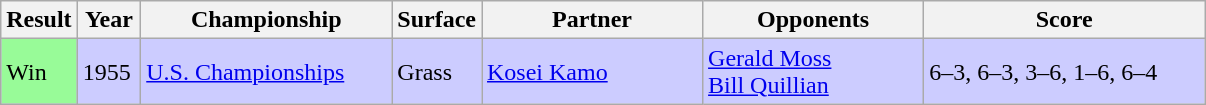<table class="sortable wikitable">
<tr>
<th style="width:40px">Result</th>
<th style="width:35px">Year</th>
<th style="width:160px">Championship</th>
<th style="width:50px">Surface</th>
<th style="width:140px">Partner</th>
<th style="width:140px">Opponents</th>
<th style="width:180px" class="unsortable">Score</th>
</tr>
<tr style="background:#ccf;">
<td style="background:#98fb98;">Win</td>
<td>1955</td>
<td><a href='#'>U.S. Championships</a></td>
<td>Grass</td>
<td> <a href='#'>Kosei Kamo</a></td>
<td> <a href='#'>Gerald Moss</a><br> <a href='#'>Bill Quillian</a></td>
<td>6–3, 6–3, 3–6, 1–6, 6–4</td>
</tr>
</table>
